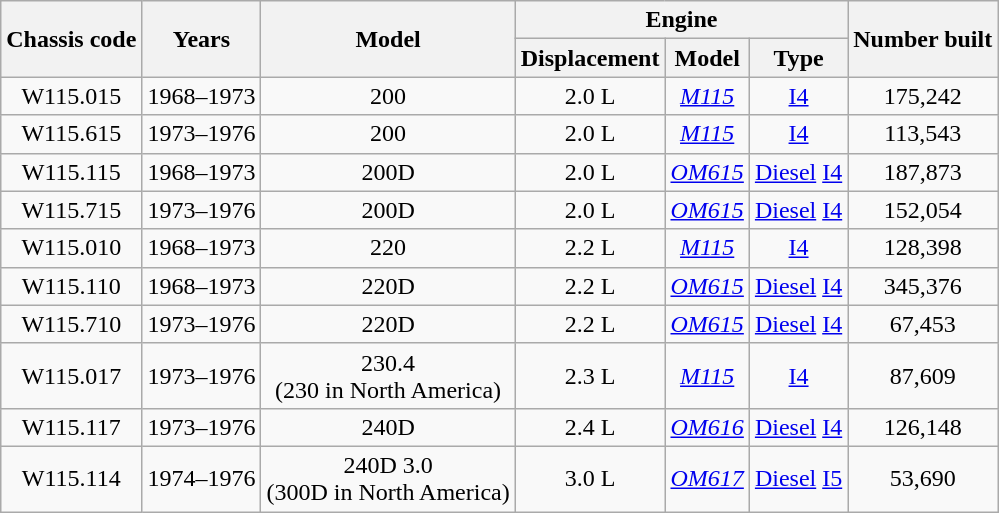<table class=wikitable style="text-align:center;">
<tr>
<th rowspan=2>Chassis code</th>
<th rowspan=2>Years</th>
<th rowspan=2>Model</th>
<th colspan=3>Engine</th>
<th rowspan=2>Number built</th>
</tr>
<tr>
<th>Displacement</th>
<th>Model</th>
<th>Type</th>
</tr>
<tr>
<td>W115.015</td>
<td>1968–1973</td>
<td>200</td>
<td>2.0 L</td>
<td><em><a href='#'>M115</a></em></td>
<td><a href='#'>I4</a></td>
<td>175,242</td>
</tr>
<tr>
<td>W115.615</td>
<td>1973–1976</td>
<td>200</td>
<td>2.0 L</td>
<td><em><a href='#'>M115</a></em></td>
<td><a href='#'>I4</a></td>
<td>113,543</td>
</tr>
<tr>
<td>W115.115</td>
<td>1968–1973</td>
<td>200D</td>
<td>2.0 L</td>
<td><em><a href='#'>OM615</a></em></td>
<td><a href='#'>Diesel</a> <a href='#'>I4</a></td>
<td>187,873</td>
</tr>
<tr>
<td>W115.715</td>
<td>1973–1976</td>
<td>200D</td>
<td>2.0 L</td>
<td><em><a href='#'>OM615</a></em></td>
<td><a href='#'>Diesel</a> <a href='#'>I4</a></td>
<td>152,054</td>
</tr>
<tr>
<td>W115.010</td>
<td>1968–1973</td>
<td>220</td>
<td>2.2 L</td>
<td><em><a href='#'>M115</a></em></td>
<td><a href='#'>I4</a></td>
<td>128,398</td>
</tr>
<tr>
<td>W115.110</td>
<td>1968–1973</td>
<td>220D</td>
<td>2.2 L</td>
<td><em><a href='#'>OM615</a></em></td>
<td><a href='#'>Diesel</a> <a href='#'>I4</a></td>
<td>345,376</td>
</tr>
<tr>
<td>W115.710</td>
<td>1973–1976</td>
<td>220D</td>
<td>2.2 L</td>
<td><em><a href='#'>OM615</a></em></td>
<td><a href='#'>Diesel</a> <a href='#'>I4</a></td>
<td>67,453</td>
</tr>
<tr>
<td>W115.017</td>
<td>1973–1976</td>
<td>230.4<br>(230 in North America)</td>
<td>2.3 L</td>
<td><em><a href='#'>M115</a></em></td>
<td><a href='#'>I4</a></td>
<td>87,609</td>
</tr>
<tr>
<td>W115.117</td>
<td>1973–1976</td>
<td>240D</td>
<td>2.4 L</td>
<td><em><a href='#'>OM616</a></em></td>
<td><a href='#'>Diesel</a> <a href='#'>I4</a></td>
<td>126,148</td>
</tr>
<tr>
<td>W115.114</td>
<td>1974–1976</td>
<td>240D 3.0<br>(300D in North America)</td>
<td>3.0 L</td>
<td><em><a href='#'>OM617</a></em></td>
<td><a href='#'>Diesel</a> <a href='#'>I5</a></td>
<td>53,690</td>
</tr>
</table>
